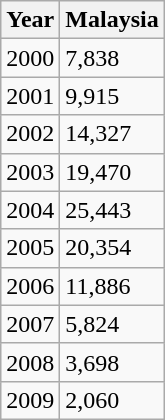<table class="wikitable">
<tr>
<th>Year</th>
<th>Malaysia</th>
</tr>
<tr>
<td>2000</td>
<td>7,838</td>
</tr>
<tr>
<td>2001</td>
<td>9,915</td>
</tr>
<tr>
<td>2002</td>
<td>14,327</td>
</tr>
<tr>
<td>2003</td>
<td>19,470</td>
</tr>
<tr>
<td>2004</td>
<td>25,443</td>
</tr>
<tr>
<td>2005</td>
<td>20,354</td>
</tr>
<tr>
<td>2006</td>
<td>11,886</td>
</tr>
<tr>
<td>2007</td>
<td>5,824</td>
</tr>
<tr>
<td>2008</td>
<td>3,698</td>
</tr>
<tr>
<td>2009</td>
<td>2,060</td>
</tr>
</table>
